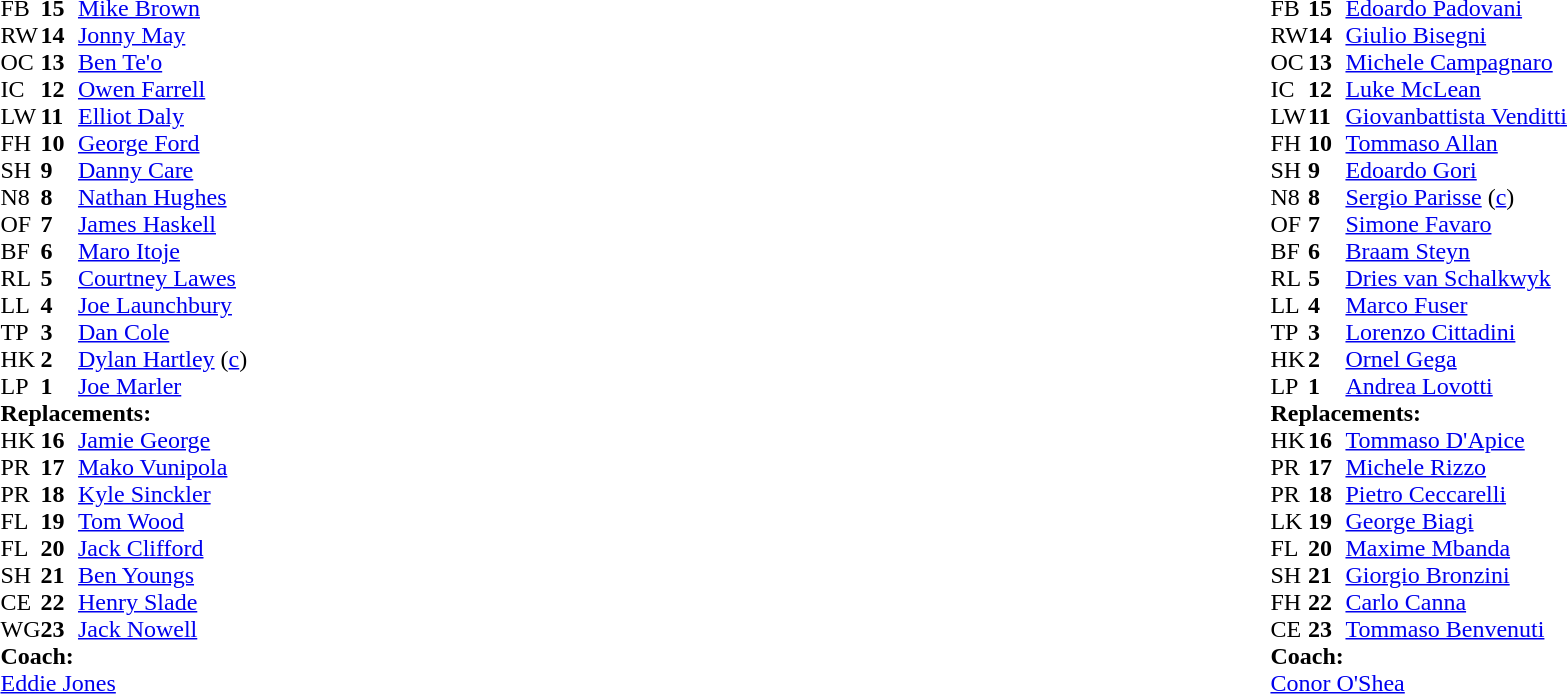<table style="width:100%">
<tr>
<td style="vertical-align:top; width:50%"><br><table cellspacing="0" cellpadding="0">
<tr>
<th width="25"></th>
<th width="25"></th>
</tr>
<tr>
<td>FB</td>
<td><strong>15</strong></td>
<td><a href='#'>Mike Brown</a></td>
</tr>
<tr>
<td>RW</td>
<td><strong>14</strong></td>
<td><a href='#'>Jonny May</a></td>
<td></td>
<td></td>
</tr>
<tr>
<td>OC</td>
<td><strong>13</strong></td>
<td><a href='#'>Ben Te'o</a></td>
<td></td>
<td></td>
</tr>
<tr>
<td>IC</td>
<td><strong>12</strong></td>
<td><a href='#'>Owen Farrell</a></td>
</tr>
<tr>
<td>LW</td>
<td><strong>11</strong></td>
<td><a href='#'>Elliot Daly</a></td>
</tr>
<tr>
<td>FH</td>
<td><strong>10</strong></td>
<td><a href='#'>George Ford</a></td>
</tr>
<tr>
<td>SH</td>
<td><strong>9</strong></td>
<td><a href='#'>Danny Care</a></td>
<td></td>
<td></td>
</tr>
<tr>
<td>N8</td>
<td><strong>8</strong></td>
<td><a href='#'>Nathan Hughes</a></td>
<td></td>
<td></td>
</tr>
<tr>
<td>OF</td>
<td><strong>7</strong></td>
<td><a href='#'>James Haskell</a></td>
<td></td>
<td></td>
</tr>
<tr>
<td>BF</td>
<td><strong>6</strong></td>
<td><a href='#'>Maro Itoje</a></td>
</tr>
<tr>
<td>RL</td>
<td><strong>5</strong></td>
<td><a href='#'>Courtney Lawes</a></td>
</tr>
<tr>
<td>LL</td>
<td><strong>4</strong></td>
<td><a href='#'>Joe Launchbury</a></td>
</tr>
<tr>
<td>TP</td>
<td><strong>3</strong></td>
<td><a href='#'>Dan Cole</a></td>
<td></td>
<td></td>
</tr>
<tr>
<td>HK</td>
<td><strong>2</strong></td>
<td><a href='#'>Dylan Hartley</a> (<a href='#'>c</a>)</td>
<td></td>
<td></td>
</tr>
<tr>
<td>LP</td>
<td><strong>1</strong></td>
<td><a href='#'>Joe Marler</a></td>
<td></td>
<td></td>
</tr>
<tr>
<td colspan=3><strong>Replacements:</strong></td>
</tr>
<tr>
<td>HK</td>
<td><strong>16</strong></td>
<td><a href='#'>Jamie George</a></td>
<td></td>
<td></td>
</tr>
<tr>
<td>PR</td>
<td><strong>17</strong></td>
<td><a href='#'>Mako Vunipola</a></td>
<td></td>
<td></td>
</tr>
<tr>
<td>PR</td>
<td><strong>18</strong></td>
<td><a href='#'>Kyle Sinckler</a></td>
<td></td>
<td></td>
</tr>
<tr>
<td>FL</td>
<td><strong>19</strong></td>
<td><a href='#'>Tom Wood</a></td>
<td></td>
<td></td>
</tr>
<tr>
<td>FL</td>
<td><strong>20</strong></td>
<td><a href='#'>Jack Clifford</a></td>
<td></td>
<td></td>
</tr>
<tr>
<td>SH</td>
<td><strong>21</strong></td>
<td><a href='#'>Ben Youngs</a></td>
<td></td>
<td></td>
</tr>
<tr>
<td>CE</td>
<td><strong>22</strong></td>
<td><a href='#'>Henry Slade</a></td>
<td></td>
<td></td>
</tr>
<tr>
<td>WG</td>
<td><strong>23</strong></td>
<td><a href='#'>Jack Nowell</a></td>
<td></td>
<td></td>
</tr>
<tr>
<td colspan=3><strong>Coach:</strong></td>
</tr>
<tr>
<td colspan="4"> <a href='#'>Eddie Jones</a></td>
</tr>
</table>
</td>
<td style="vertical-align:top"></td>
<td style="vertical-align:top; width:50%"><br><table cellspacing="0" cellpadding="0" style="margin:auto">
<tr>
<th width="25"></th>
<th width="25"></th>
</tr>
<tr>
<td>FB</td>
<td><strong>15</strong></td>
<td><a href='#'>Edoardo Padovani</a></td>
</tr>
<tr>
<td>RW</td>
<td><strong>14</strong></td>
<td><a href='#'>Giulio Bisegni</a></td>
<td></td>
<td></td>
</tr>
<tr>
<td>OC</td>
<td><strong>13</strong></td>
<td><a href='#'>Michele Campagnaro</a></td>
</tr>
<tr>
<td>IC</td>
<td><strong>12</strong></td>
<td><a href='#'>Luke McLean</a></td>
</tr>
<tr>
<td>LW</td>
<td><strong>11</strong></td>
<td><a href='#'>Giovanbattista Venditti</a></td>
</tr>
<tr>
<td>FH</td>
<td><strong>10</strong></td>
<td><a href='#'>Tommaso Allan</a></td>
<td></td>
<td></td>
</tr>
<tr>
<td>SH</td>
<td><strong>9</strong></td>
<td><a href='#'>Edoardo Gori</a></td>
<td></td>
<td></td>
</tr>
<tr>
<td>N8</td>
<td><strong>8</strong></td>
<td><a href='#'>Sergio Parisse</a> (<a href='#'>c</a>)</td>
</tr>
<tr>
<td>OF</td>
<td><strong>7</strong></td>
<td><a href='#'>Simone Favaro</a></td>
<td></td>
<td></td>
</tr>
<tr>
<td>BF</td>
<td><strong>6</strong></td>
<td><a href='#'>Braam Steyn</a></td>
</tr>
<tr>
<td>RL</td>
<td><strong>5</strong></td>
<td><a href='#'>Dries van Schalkwyk</a></td>
</tr>
<tr>
<td>LL</td>
<td><strong>4</strong></td>
<td><a href='#'>Marco Fuser</a></td>
<td></td>
<td></td>
</tr>
<tr>
<td>TP</td>
<td><strong>3</strong></td>
<td><a href='#'>Lorenzo Cittadini</a></td>
<td></td>
<td></td>
</tr>
<tr>
<td>HK</td>
<td><strong>2</strong></td>
<td><a href='#'>Ornel Gega</a></td>
<td></td>
<td></td>
</tr>
<tr>
<td>LP</td>
<td><strong>1</strong></td>
<td><a href='#'>Andrea Lovotti</a></td>
<td></td>
<td></td>
</tr>
<tr>
<td colspan=3><strong>Replacements:</strong></td>
</tr>
<tr>
<td>HK</td>
<td><strong>16</strong></td>
<td><a href='#'>Tommaso D'Apice</a></td>
<td></td>
<td></td>
</tr>
<tr>
<td>PR</td>
<td><strong>17</strong></td>
<td><a href='#'>Michele Rizzo</a></td>
<td></td>
<td></td>
</tr>
<tr>
<td>PR</td>
<td><strong>18</strong></td>
<td><a href='#'>Pietro Ceccarelli</a></td>
<td></td>
<td></td>
</tr>
<tr>
<td>LK</td>
<td><strong>19</strong></td>
<td><a href='#'>George Biagi</a></td>
<td></td>
<td></td>
</tr>
<tr>
<td>FL</td>
<td><strong>20</strong></td>
<td><a href='#'>Maxime Mbanda</a></td>
<td></td>
<td></td>
</tr>
<tr>
<td>SH</td>
<td><strong>21</strong></td>
<td><a href='#'>Giorgio Bronzini</a></td>
<td></td>
<td></td>
</tr>
<tr>
<td>FH</td>
<td><strong>22</strong></td>
<td><a href='#'>Carlo Canna</a></td>
<td></td>
<td></td>
</tr>
<tr>
<td>CE</td>
<td><strong>23</strong></td>
<td><a href='#'>Tommaso Benvenuti</a></td>
<td></td>
<td></td>
</tr>
<tr>
<td colspan=3><strong>Coach:</strong></td>
</tr>
<tr>
<td colspan="4"> <a href='#'>Conor O'Shea</a></td>
</tr>
</table>
</td>
</tr>
</table>
